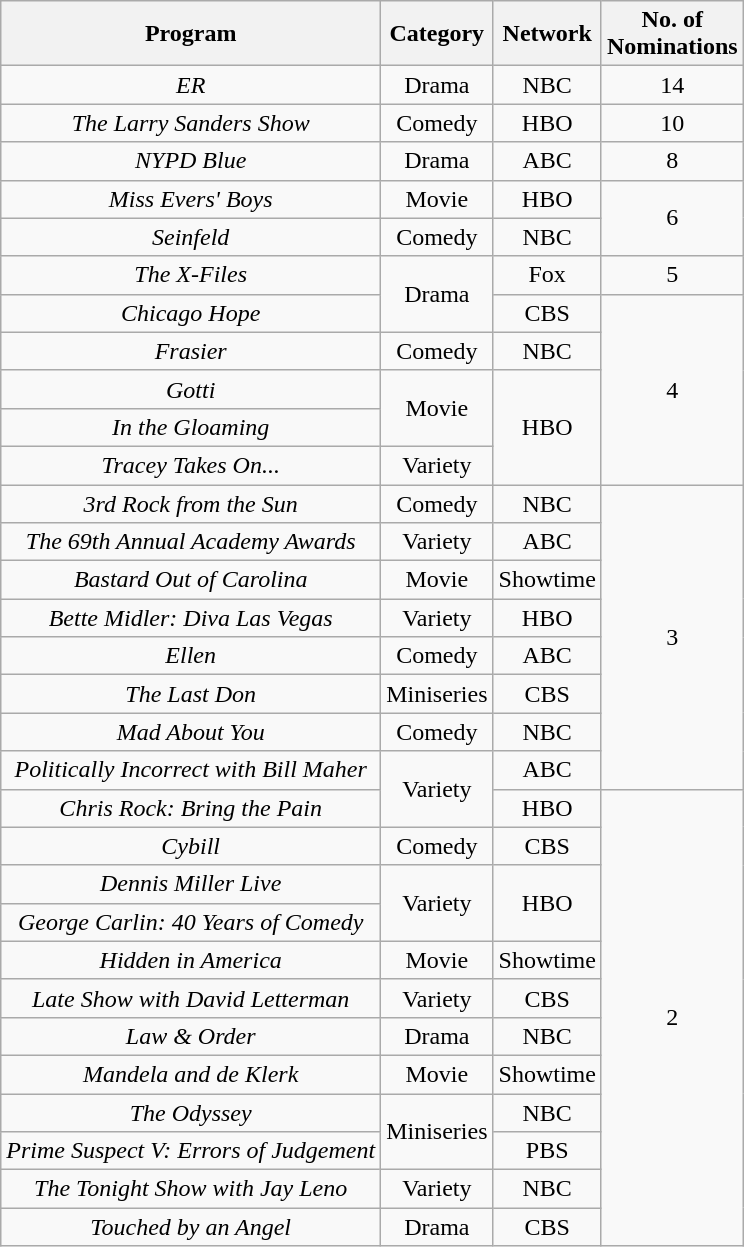<table class="wikitable">
<tr>
<th>Program</th>
<th>Category</th>
<th>Network</th>
<th>No. of<br>Nominations</th>
</tr>
<tr style="text-align:center">
<td><em>ER</em></td>
<td>Drama</td>
<td>NBC</td>
<td>14</td>
</tr>
<tr style="text-align:center">
<td><em>The Larry Sanders Show</em></td>
<td>Comedy</td>
<td>HBO</td>
<td>10</td>
</tr>
<tr style="text-align:center">
<td><em>NYPD Blue</em></td>
<td>Drama</td>
<td>ABC</td>
<td>8</td>
</tr>
<tr style="text-align:center">
<td><em>Miss Evers' Boys</em></td>
<td>Movie</td>
<td>HBO</td>
<td rowspan="2">6</td>
</tr>
<tr style="text-align:center">
<td><em>Seinfeld</em></td>
<td>Comedy</td>
<td>NBC</td>
</tr>
<tr style="text-align:center">
<td><em>The X-Files</em></td>
<td rowspan="2">Drama</td>
<td>Fox</td>
<td>5</td>
</tr>
<tr style="text-align:center">
<td><em>Chicago Hope</em></td>
<td>CBS</td>
<td rowspan="5">4</td>
</tr>
<tr style="text-align:center">
<td><em>Frasier</em></td>
<td>Comedy</td>
<td>NBC</td>
</tr>
<tr style="text-align:center">
<td><em>Gotti</em></td>
<td rowspan="2">Movie</td>
<td rowspan="3">HBO</td>
</tr>
<tr style="text-align:center">
<td><em>In the Gloaming</em></td>
</tr>
<tr style="text-align:center">
<td><em>Tracey Takes On...</em></td>
<td>Variety</td>
</tr>
<tr style="text-align:center">
<td><em>3rd Rock from the Sun</em></td>
<td>Comedy</td>
<td>NBC</td>
<td rowspan="8">3</td>
</tr>
<tr style="text-align:center">
<td><em>The 69th Annual Academy Awards</em></td>
<td>Variety</td>
<td>ABC</td>
</tr>
<tr style="text-align:center">
<td><em>Bastard Out of Carolina</em></td>
<td>Movie</td>
<td>Showtime</td>
</tr>
<tr style="text-align:center">
<td><em>Bette Midler: Diva Las Vegas</em></td>
<td>Variety</td>
<td>HBO</td>
</tr>
<tr style="text-align:center">
<td><em>Ellen</em></td>
<td>Comedy</td>
<td>ABC</td>
</tr>
<tr style="text-align:center">
<td><em>The Last Don</em></td>
<td>Miniseries</td>
<td>CBS</td>
</tr>
<tr style="text-align:center">
<td><em>Mad About You</em></td>
<td>Comedy</td>
<td>NBC</td>
</tr>
<tr style="text-align:center">
<td><em>Politically Incorrect with Bill Maher</em></td>
<td rowspan="2">Variety</td>
<td>ABC</td>
</tr>
<tr style="text-align:center">
<td><em>Chris Rock: Bring the Pain</em></td>
<td>HBO</td>
<td rowspan="12">2</td>
</tr>
<tr style="text-align:center">
<td><em>Cybill</em></td>
<td>Comedy</td>
<td>CBS</td>
</tr>
<tr style="text-align:center">
<td><em>Dennis Miller Live</em></td>
<td rowspan="2">Variety</td>
<td rowspan="2">HBO</td>
</tr>
<tr style="text-align:center">
<td><em>George Carlin: 40 Years of Comedy</em></td>
</tr>
<tr style="text-align:center">
<td><em>Hidden in America</em></td>
<td>Movie</td>
<td>Showtime</td>
</tr>
<tr style="text-align:center">
<td><em>Late Show with David Letterman</em></td>
<td>Variety</td>
<td>CBS</td>
</tr>
<tr style="text-align:center">
<td><em>Law & Order</em></td>
<td>Drama</td>
<td>NBC</td>
</tr>
<tr style="text-align:center">
<td><em>Mandela and de Klerk</em></td>
<td>Movie</td>
<td>Showtime</td>
</tr>
<tr style="text-align:center">
<td><em>The Odyssey</em></td>
<td rowspan="2">Miniseries</td>
<td>NBC</td>
</tr>
<tr style="text-align:center">
<td><em>Prime Suspect V: Errors of Judgement</em></td>
<td>PBS</td>
</tr>
<tr style="text-align:center">
<td><em>The Tonight Show with Jay Leno</em></td>
<td>Variety</td>
<td>NBC</td>
</tr>
<tr style="text-align:center">
<td><em>Touched by an Angel</em></td>
<td>Drama</td>
<td>CBS</td>
</tr>
</table>
